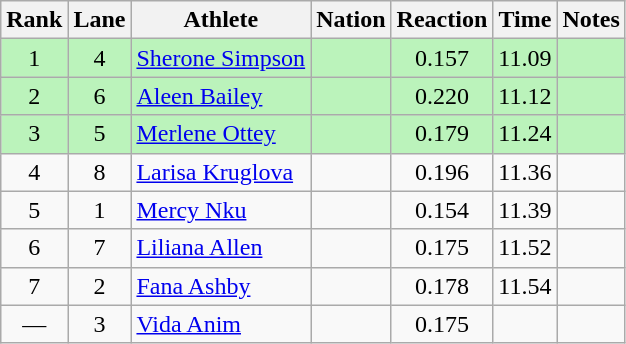<table class="wikitable sortable" style="text-align:center">
<tr>
<th>Rank</th>
<th>Lane</th>
<th>Athlete</th>
<th>Nation</th>
<th>Reaction</th>
<th>Time</th>
<th>Notes</th>
</tr>
<tr bgcolor=#bbf3bb>
<td>1</td>
<td>4</td>
<td align=left><a href='#'>Sherone Simpson</a></td>
<td align=left></td>
<td>0.157</td>
<td>11.09</td>
<td></td>
</tr>
<tr bgcolor=#bbf3bb>
<td>2</td>
<td>6</td>
<td align=left><a href='#'>Aleen Bailey</a></td>
<td align=left></td>
<td>0.220</td>
<td>11.12</td>
<td></td>
</tr>
<tr bgcolor=#bbf3bb>
<td>3</td>
<td>5</td>
<td align=left><a href='#'>Merlene Ottey</a></td>
<td align=left></td>
<td>0.179</td>
<td>11.24</td>
<td></td>
</tr>
<tr>
<td>4</td>
<td>8</td>
<td align=left><a href='#'>Larisa Kruglova</a></td>
<td align=left></td>
<td>0.196</td>
<td>11.36</td>
<td></td>
</tr>
<tr>
<td>5</td>
<td>1</td>
<td align=left><a href='#'>Mercy Nku</a></td>
<td align=left></td>
<td>0.154</td>
<td>11.39</td>
<td></td>
</tr>
<tr>
<td>6</td>
<td>7</td>
<td align=left><a href='#'>Liliana Allen</a></td>
<td align=left></td>
<td>0.175</td>
<td>11.52</td>
<td></td>
</tr>
<tr>
<td>7</td>
<td>2</td>
<td align=left><a href='#'>Fana Ashby</a></td>
<td align=left></td>
<td>0.178</td>
<td>11.54</td>
<td></td>
</tr>
<tr>
<td data-sort-value=8>—</td>
<td>3</td>
<td align=left><a href='#'>Vida Anim</a></td>
<td align=left></td>
<td>0.175</td>
<td></td>
<td></td>
</tr>
</table>
